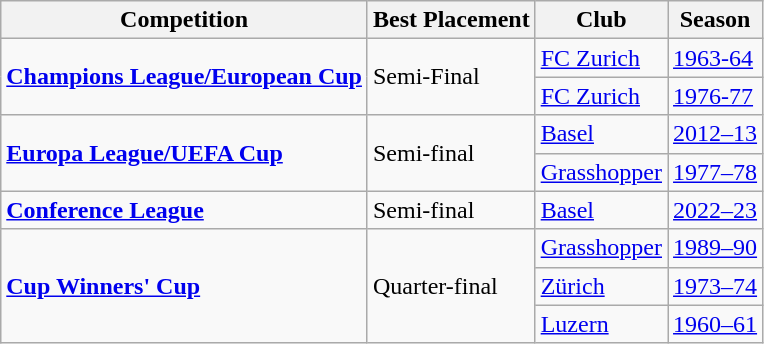<table class="wikitable sortable" style="text-align: left; font-size:100%">
<tr>
<th>Competition</th>
<th>Best Placement</th>
<th>Club</th>
<th>Season</th>
</tr>
<tr>
<td rowspan=2><strong><a href='#'>Champions League/European Cup</a></strong></td>
<td rowspan=2>Semi-Final</td>
<td><a href='#'>FC Zurich</a></td>
<td><a href='#'>1963-64</a></td>
</tr>
<tr>
<td><a href='#'>FC Zurich</a></td>
<td><a href='#'>1976-77</a></td>
</tr>
<tr>
<td rowspan=2><strong><a href='#'>Europa League/UEFA Cup</a></strong></td>
<td rowspan=2>Semi-final</td>
<td><a href='#'>Basel</a></td>
<td><a href='#'>2012–13</a></td>
</tr>
<tr>
<td><a href='#'>Grasshopper</a></td>
<td><a href='#'>1977–78</a></td>
</tr>
<tr>
<td><strong><a href='#'>Conference League</a></strong></td>
<td>Semi-final</td>
<td><a href='#'>Basel</a></td>
<td><a href='#'>2022–23</a></td>
</tr>
<tr>
<td rowspan=3><strong><a href='#'>Cup Winners' Cup</a></strong></td>
<td rowspan=3>Quarter-final</td>
<td><a href='#'>Grasshopper</a></td>
<td><a href='#'>1989–90</a></td>
</tr>
<tr>
<td><a href='#'>Zürich</a></td>
<td><a href='#'>1973–74</a></td>
</tr>
<tr>
<td><a href='#'>Luzern</a></td>
<td><a href='#'>1960–61</a></td>
</tr>
</table>
